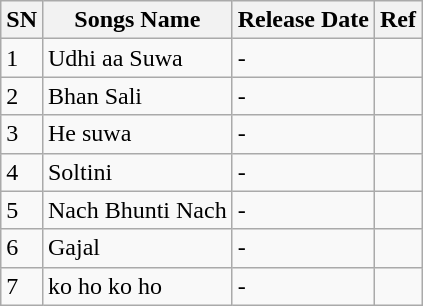<table class="wikitable">
<tr>
<th>SN</th>
<th>Songs Name</th>
<th>Release Date</th>
<th>Ref</th>
</tr>
<tr>
<td>1</td>
<td>Udhi aa Suwa</td>
<td>-</td>
<td></td>
</tr>
<tr>
<td>2</td>
<td>Bhan Sali</td>
<td>-</td>
<td></td>
</tr>
<tr>
<td>3</td>
<td>He suwa</td>
<td>-</td>
<td></td>
</tr>
<tr>
<td>4</td>
<td>Soltini</td>
<td>-</td>
<td></td>
</tr>
<tr>
<td>5</td>
<td>Nach Bhunti Nach</td>
<td>-</td>
<td></td>
</tr>
<tr>
<td>6</td>
<td>Gajal</td>
<td>-</td>
<td></td>
</tr>
<tr>
<td>7</td>
<td>ko ho ko ho</td>
<td>-</td>
<td></td>
</tr>
</table>
